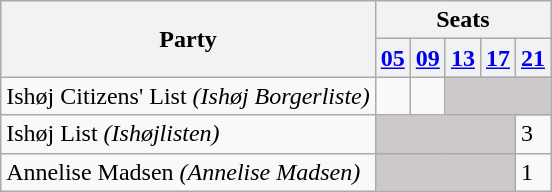<table class="wikitable">
<tr>
<th rowspan=2>Party</th>
<th colspan=11>Seats</th>
</tr>
<tr>
<th><a href='#'>05</a></th>
<th><a href='#'>09</a></th>
<th><a href='#'>13</a></th>
<th><a href='#'>17</a></th>
<th><a href='#'>21</a></th>
</tr>
<tr>
<td>Ishøj Citizens' List <em>(Ishøj Borgerliste)</em></td>
<td></td>
<td></td>
<td style="background:#CDC9C9;" colspan=3></td>
</tr>
<tr>
<td>Ishøj List <em>(Ishøjlisten)</em></td>
<td style="background:#CDC9C9;" colspan=4></td>
<td>3</td>
</tr>
<tr>
<td>Annelise Madsen <em>(Annelise Madsen)</em></td>
<td style="background:#CDC9C9;" colspan=4></td>
<td>1</td>
</tr>
</table>
